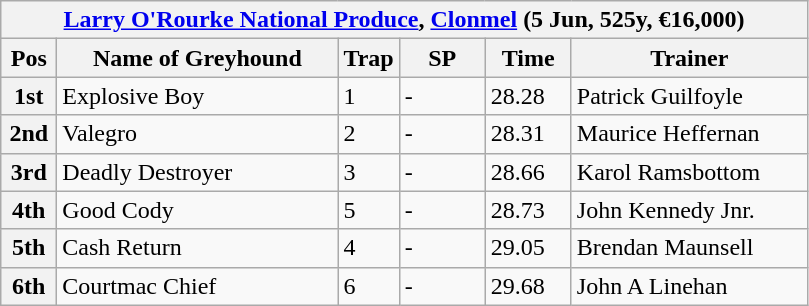<table class="wikitable">
<tr>
<th colspan="6"><a href='#'>Larry O'Rourke National Produce</a>, <a href='#'>Clonmel</a> (5 Jun, 525y, €16,000)</th>
</tr>
<tr>
<th width=30>Pos</th>
<th width=180>Name of Greyhound</th>
<th width=30>Trap</th>
<th width=50>SP</th>
<th width=50>Time</th>
<th width=150>Trainer</th>
</tr>
<tr>
<th>1st</th>
<td>Explosive Boy</td>
<td>1</td>
<td>-</td>
<td>28.28</td>
<td>Patrick Guilfoyle</td>
</tr>
<tr>
<th>2nd</th>
<td>Valegro</td>
<td>2</td>
<td>-</td>
<td>28.31</td>
<td>Maurice Heffernan</td>
</tr>
<tr>
<th>3rd</th>
<td>Deadly Destroyer</td>
<td>3</td>
<td>-</td>
<td>28.66</td>
<td>Karol Ramsbottom</td>
</tr>
<tr>
<th>4th</th>
<td>Good Cody</td>
<td>5</td>
<td>-</td>
<td>28.73</td>
<td>John Kennedy Jnr.</td>
</tr>
<tr>
<th>5th</th>
<td>Cash Return</td>
<td>4</td>
<td>-</td>
<td>29.05</td>
<td>Brendan Maunsell</td>
</tr>
<tr>
<th>6th</th>
<td>Courtmac Chief</td>
<td>6</td>
<td>-</td>
<td>29.68</td>
<td>John A Linehan</td>
</tr>
</table>
